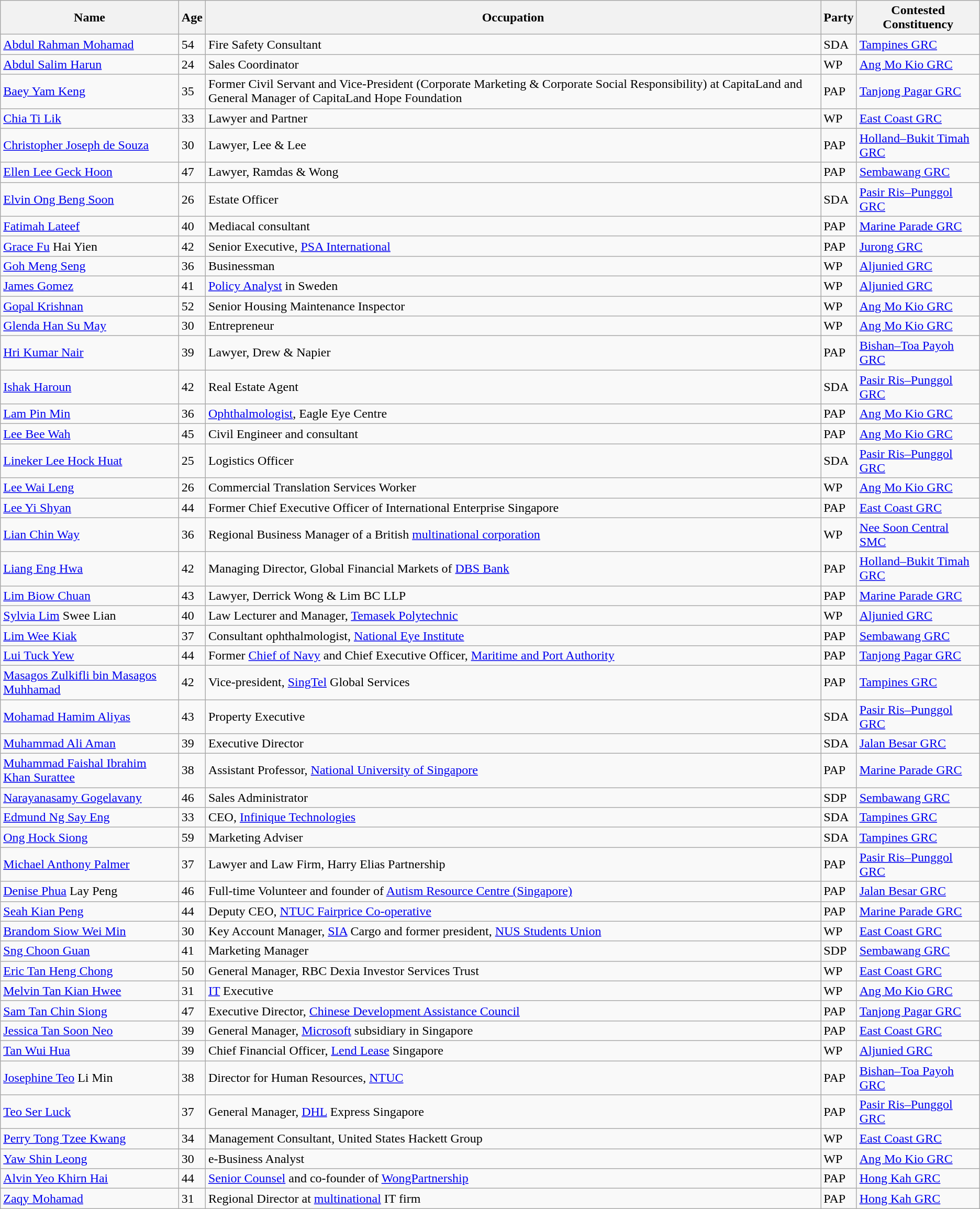<table class="wikitable sortable">
<tr>
<th>Name</th>
<th>Age</th>
<th>Occupation</th>
<th>Party</th>
<th>Contested Constituency</th>
</tr>
<tr>
<td><a href='#'>Abdul Rahman Mohamad</a></td>
<td>54</td>
<td>Fire Safety Consultant</td>
<td>SDA</td>
<td><a href='#'>Tampines GRC</a></td>
</tr>
<tr>
<td><a href='#'>Abdul Salim Harun</a></td>
<td>24</td>
<td>Sales Coordinator</td>
<td>WP</td>
<td><a href='#'>Ang Mo Kio GRC</a></td>
</tr>
<tr>
<td><a href='#'>Baey Yam Keng</a></td>
<td>35</td>
<td>Former Civil Servant and Vice-President (Corporate Marketing & Corporate Social Responsibility) at CapitaLand and General Manager of CapitaLand Hope Foundation</td>
<td>PAP</td>
<td><a href='#'>Tanjong Pagar GRC</a></td>
</tr>
<tr>
<td><a href='#'>Chia Ti Lik</a></td>
<td>33</td>
<td>Lawyer and Partner</td>
<td>WP</td>
<td><a href='#'>East Coast GRC</a></td>
</tr>
<tr>
<td><a href='#'>Christopher Joseph de Souza</a></td>
<td>30</td>
<td>Lawyer, Lee & Lee</td>
<td>PAP</td>
<td><a href='#'>Holland–Bukit Timah GRC</a></td>
</tr>
<tr>
<td><a href='#'>Ellen Lee Geck Hoon</a></td>
<td>47</td>
<td>Lawyer, Ramdas & Wong</td>
<td>PAP</td>
<td><a href='#'>Sembawang GRC</a></td>
</tr>
<tr>
<td><a href='#'>Elvin Ong Beng Soon</a></td>
<td>26</td>
<td>Estate Officer</td>
<td>SDA</td>
<td><a href='#'>Pasir Ris–Punggol GRC</a></td>
</tr>
<tr>
<td><a href='#'>Fatimah Lateef</a></td>
<td>40</td>
<td>Mediacal consultant</td>
<td>PAP</td>
<td><a href='#'>Marine Parade GRC</a></td>
</tr>
<tr>
<td><a href='#'>Grace Fu</a> Hai Yien</td>
<td>42</td>
<td>Senior Executive, <a href='#'>PSA International</a></td>
<td>PAP</td>
<td><a href='#'>Jurong GRC</a></td>
</tr>
<tr>
<td><a href='#'>Goh Meng Seng</a></td>
<td>36</td>
<td>Businessman</td>
<td>WP</td>
<td><a href='#'>Aljunied GRC</a></td>
</tr>
<tr>
<td><a href='#'>James Gomez</a></td>
<td>41</td>
<td><a href='#'>Policy Analyst</a> in Sweden</td>
<td>WP</td>
<td><a href='#'>Aljunied GRC</a></td>
</tr>
<tr>
<td><a href='#'>Gopal Krishnan</a></td>
<td>52</td>
<td>Senior Housing Maintenance Inspector</td>
<td>WP</td>
<td><a href='#'>Ang Mo Kio GRC</a></td>
</tr>
<tr>
<td><a href='#'>Glenda Han Su May</a></td>
<td>30</td>
<td>Entrepreneur</td>
<td>WP</td>
<td><a href='#'>Ang Mo Kio GRC</a></td>
</tr>
<tr>
<td><a href='#'>Hri Kumar Nair</a></td>
<td>39</td>
<td>Lawyer, Drew & Napier</td>
<td>PAP</td>
<td><a href='#'>Bishan–Toa Payoh GRC</a></td>
</tr>
<tr>
<td><a href='#'>Ishak Haroun</a></td>
<td>42</td>
<td>Real Estate Agent</td>
<td>SDA</td>
<td><a href='#'>Pasir Ris–Punggol GRC</a></td>
</tr>
<tr>
<td><a href='#'>Lam Pin Min</a></td>
<td>36</td>
<td><a href='#'>Ophthalmologist</a>, Eagle Eye Centre</td>
<td>PAP</td>
<td><a href='#'>Ang Mo Kio GRC</a></td>
</tr>
<tr>
<td><a href='#'>Lee Bee Wah</a></td>
<td>45</td>
<td>Civil Engineer and consultant</td>
<td>PAP</td>
<td><a href='#'>Ang Mo Kio GRC</a></td>
</tr>
<tr>
<td><a href='#'>Lineker Lee Hock Huat</a></td>
<td>25</td>
<td>Logistics Officer</td>
<td>SDA</td>
<td><a href='#'>Pasir Ris–Punggol GRC</a></td>
</tr>
<tr>
<td><a href='#'>Lee Wai Leng</a></td>
<td>26</td>
<td>Commercial Translation Services Worker</td>
<td>WP</td>
<td><a href='#'>Ang Mo Kio GRC</a></td>
</tr>
<tr>
<td><a href='#'>Lee Yi Shyan</a></td>
<td>44</td>
<td>Former Chief Executive Officer of International Enterprise Singapore</td>
<td>PAP</td>
<td><a href='#'>East Coast GRC</a></td>
</tr>
<tr>
<td><a href='#'>Lian Chin Way</a></td>
<td>36</td>
<td>Regional Business Manager of a British <a href='#'>multinational corporation</a></td>
<td>WP</td>
<td><a href='#'>Nee Soon Central SMC</a></td>
</tr>
<tr>
<td><a href='#'>Liang Eng Hwa</a></td>
<td>42</td>
<td>Managing Director, Global Financial Markets of <a href='#'>DBS Bank</a></td>
<td>PAP</td>
<td><a href='#'>Holland–Bukit Timah GRC</a></td>
</tr>
<tr>
<td><a href='#'>Lim Biow Chuan</a></td>
<td>43</td>
<td>Lawyer, Derrick Wong & Lim BC LLP</td>
<td>PAP</td>
<td><a href='#'>Marine Parade GRC</a></td>
</tr>
<tr>
<td><a href='#'>Sylvia Lim</a> Swee Lian</td>
<td>40</td>
<td>Law Lecturer and Manager, <a href='#'>Temasek Polytechnic</a></td>
<td>WP</td>
<td><a href='#'>Aljunied GRC</a></td>
</tr>
<tr>
<td><a href='#'>Lim Wee Kiak</a></td>
<td>37</td>
<td>Consultant ophthalmologist, <a href='#'>National Eye Institute</a></td>
<td>PAP</td>
<td><a href='#'>Sembawang GRC</a></td>
</tr>
<tr>
<td><a href='#'>Lui Tuck Yew</a></td>
<td>44</td>
<td>Former <a href='#'>Chief of Navy</a> and Chief Executive Officer, <a href='#'>Maritime and Port Authority</a></td>
<td>PAP</td>
<td><a href='#'>Tanjong Pagar GRC</a></td>
</tr>
<tr>
<td><a href='#'>Masagos Zulkifli bin Masagos Muhhamad</a></td>
<td>42</td>
<td>Vice-president, <a href='#'>SingTel</a> Global Services</td>
<td>PAP</td>
<td><a href='#'>Tampines GRC</a></td>
</tr>
<tr>
<td><a href='#'>Mohamad Hamim Aliyas</a></td>
<td>43</td>
<td>Property Executive</td>
<td>SDA</td>
<td><a href='#'>Pasir Ris–Punggol GRC</a></td>
</tr>
<tr>
<td><a href='#'>Muhammad Ali Aman</a></td>
<td>39</td>
<td>Executive Director</td>
<td>SDA</td>
<td><a href='#'>Jalan Besar GRC</a></td>
</tr>
<tr>
<td><a href='#'>Muhammad Faishal Ibrahim Khan Surattee</a></td>
<td>38</td>
<td>Assistant Professor, <a href='#'>National University of Singapore</a></td>
<td>PAP</td>
<td><a href='#'>Marine Parade GRC</a></td>
</tr>
<tr>
<td><a href='#'>Narayanasamy Gogelavany</a></td>
<td>46</td>
<td>Sales Administrator</td>
<td>SDP</td>
<td><a href='#'>Sembawang GRC</a></td>
</tr>
<tr>
<td><a href='#'>Edmund Ng Say Eng</a></td>
<td>33</td>
<td>CEO, <a href='#'>Infinique Technologies</a></td>
<td>SDA</td>
<td><a href='#'>Tampines GRC</a></td>
</tr>
<tr>
<td><a href='#'>Ong Hock Siong</a></td>
<td>59</td>
<td>Marketing Adviser</td>
<td>SDA</td>
<td><a href='#'>Tampines GRC</a></td>
</tr>
<tr>
<td><a href='#'>Michael Anthony Palmer</a></td>
<td>37</td>
<td>Lawyer and Law Firm, Harry Elias Partnership</td>
<td>PAP</td>
<td><a href='#'>Pasir Ris–Punggol GRC</a></td>
</tr>
<tr>
<td><a href='#'>Denise Phua</a> Lay Peng</td>
<td>46</td>
<td>Full-time Volunteer and founder of <a href='#'>Autism Resource Centre (Singapore)</a></td>
<td>PAP</td>
<td><a href='#'>Jalan Besar GRC</a></td>
</tr>
<tr>
<td><a href='#'>Seah Kian Peng</a></td>
<td>44</td>
<td>Deputy CEO, <a href='#'>NTUC Fairprice Co-operative</a></td>
<td>PAP</td>
<td><a href='#'>Marine Parade GRC</a></td>
</tr>
<tr>
<td><a href='#'>Brandom Siow Wei Min</a></td>
<td>30</td>
<td>Key Account Manager, <a href='#'>SIA</a> Cargo and former president, <a href='#'>NUS Students Union</a></td>
<td>WP</td>
<td><a href='#'>East Coast GRC</a></td>
</tr>
<tr>
<td><a href='#'>Sng Choon Guan</a></td>
<td>41</td>
<td>Marketing Manager</td>
<td>SDP</td>
<td><a href='#'>Sembawang GRC</a></td>
</tr>
<tr>
<td><a href='#'>Eric Tan Heng Chong</a></td>
<td>50</td>
<td>General Manager, RBC Dexia Investor Services Trust</td>
<td>WP</td>
<td><a href='#'>East Coast GRC</a></td>
</tr>
<tr>
<td><a href='#'>Melvin Tan Kian Hwee</a></td>
<td>31</td>
<td><a href='#'>IT</a> Executive</td>
<td>WP</td>
<td><a href='#'>Ang Mo Kio GRC</a></td>
</tr>
<tr>
<td><a href='#'>Sam Tan Chin Siong</a></td>
<td>47</td>
<td>Executive Director, <a href='#'>Chinese Development Assistance Council</a></td>
<td>PAP</td>
<td><a href='#'>Tanjong Pagar GRC</a></td>
</tr>
<tr>
<td><a href='#'>Jessica Tan Soon Neo</a></td>
<td>39</td>
<td>General Manager, <a href='#'>Microsoft</a> subsidiary in Singapore</td>
<td>PAP</td>
<td><a href='#'>East Coast GRC</a></td>
</tr>
<tr>
<td><a href='#'>Tan Wui Hua</a></td>
<td>39</td>
<td>Chief Financial Officer, <a href='#'>Lend Lease</a> Singapore</td>
<td>WP</td>
<td><a href='#'>Aljunied GRC</a></td>
</tr>
<tr>
<td><a href='#'>Josephine Teo</a> Li Min</td>
<td>38</td>
<td>Director for Human Resources, <a href='#'>NTUC</a></td>
<td>PAP</td>
<td><a href='#'>Bishan–Toa Payoh GRC</a></td>
</tr>
<tr>
<td><a href='#'>Teo Ser Luck</a></td>
<td>37</td>
<td>General Manager, <a href='#'>DHL</a> Express Singapore</td>
<td>PAP</td>
<td><a href='#'>Pasir Ris–Punggol GRC</a></td>
</tr>
<tr>
<td><a href='#'>Perry Tong Tzee Kwang</a></td>
<td>34</td>
<td>Management Consultant, United States Hackett Group</td>
<td>WP</td>
<td><a href='#'>East Coast GRC</a></td>
</tr>
<tr>
<td><a href='#'>Yaw Shin Leong</a></td>
<td>30</td>
<td>e-Business Analyst</td>
<td>WP</td>
<td><a href='#'>Ang Mo Kio GRC</a></td>
</tr>
<tr>
<td><a href='#'>Alvin Yeo Khirn Hai</a></td>
<td>44</td>
<td><a href='#'>Senior Counsel</a> and co-founder of <a href='#'>WongPartnership</a></td>
<td>PAP</td>
<td><a href='#'>Hong Kah GRC</a></td>
</tr>
<tr>
<td><a href='#'>Zaqy Mohamad</a></td>
<td>31</td>
<td>Regional Director at <a href='#'>multinational</a> IT firm</td>
<td>PAP</td>
<td><a href='#'>Hong Kah GRC</a></td>
</tr>
</table>
